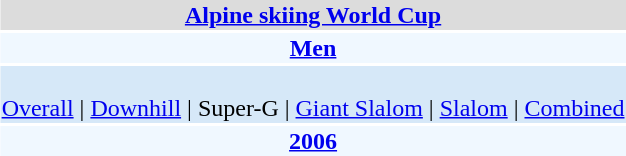<table align="right" class="toccolours" style="margin: 0 0 1em 1em;">
<tr>
<td colspan="2" align=center bgcolor=Gainsboro><strong><a href='#'>Alpine skiing World Cup</a></strong></td>
</tr>
<tr>
<td colspan="2" align=center bgcolor=AliceBlue><strong><a href='#'>Men</a></strong></td>
</tr>
<tr>
<td colspan="2" align=center bgcolor=D6E8F8><br><a href='#'>Overall</a> | 
<a href='#'>Downhill</a> | 
Super-G | 
<a href='#'>Giant Slalom</a> | 
<a href='#'>Slalom</a> | 
<a href='#'>Combined</a></td>
</tr>
<tr>
<td colspan="2" align=center bgcolor=AliceBlue><strong><a href='#'>2006</a></strong></td>
</tr>
</table>
